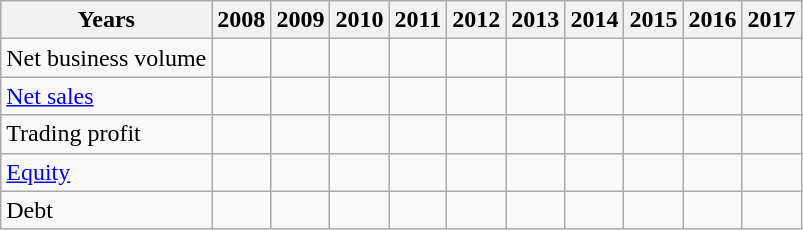<table class="wikitable" border="3">
<tr>
<th>Years</th>
<th>2008</th>
<th>2009</th>
<th>2010</th>
<th>2011</th>
<th>2012</th>
<th>2013</th>
<th>2014</th>
<th>2015</th>
<th>2016</th>
<th>2017</th>
</tr>
<tr ---->
<td>Net business volume</td>
<td></td>
<td></td>
<td></td>
<td></td>
<td></td>
<td></td>
<td></td>
<td></td>
<td></td>
<td></td>
</tr>
<tr ---->
<td><a href='#'>Net sales</a></td>
<td></td>
<td></td>
<td></td>
<td></td>
<td></td>
<td></td>
<td></td>
<td></td>
<td></td>
<td></td>
</tr>
<tr ---->
<td>Trading profit</td>
<td></td>
<td></td>
<td></td>
<td></td>
<td></td>
<td></td>
<td></td>
<td></td>
<td></td>
<td></td>
</tr>
<tr ---->
<td><a href='#'>Equity</a></td>
<td></td>
<td></td>
<td></td>
<td></td>
<td></td>
<td></td>
<td></td>
<td></td>
<td></td>
<td></td>
</tr>
<tr ---->
<td>Debt</td>
<td></td>
<td></td>
<td></td>
<td></td>
<td></td>
<td></td>
<td></td>
<td></td>
<td></td>
<td></td>
</tr>
</table>
